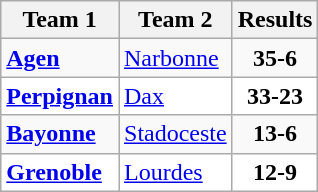<table class="wikitable">
<tr>
<th>Team 1</th>
<th>Team 2</th>
<th>Results</th>
</tr>
<tr>
<td><strong><a href='#'>Agen</a></strong></td>
<td><a href='#'>Narbonne</a></td>
<td align="center"><strong>35-6</strong></td>
</tr>
<tr bgcolor="white">
<td><strong><a href='#'>Perpignan</a></strong></td>
<td><a href='#'>Dax</a></td>
<td align="center"><strong>33-23</strong></td>
</tr>
<tr>
<td><strong><a href='#'>Bayonne</a></strong></td>
<td><a href='#'>Stadoceste</a></td>
<td align="center"><strong>13-6</strong></td>
</tr>
<tr bgcolor="white">
<td><strong><a href='#'>Grenoble</a></strong></td>
<td><a href='#'>Lourdes</a></td>
<td align="center"><strong>12-9</strong></td>
</tr>
</table>
